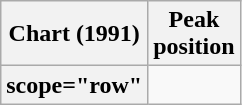<table class="wikitable plainrowheaders" style="text-align:center">
<tr>
<th scope="col">Chart (1991)</th>
<th scope="col">Peak<br>position</th>
</tr>
<tr>
<th>scope="row"</th>
</tr>
</table>
